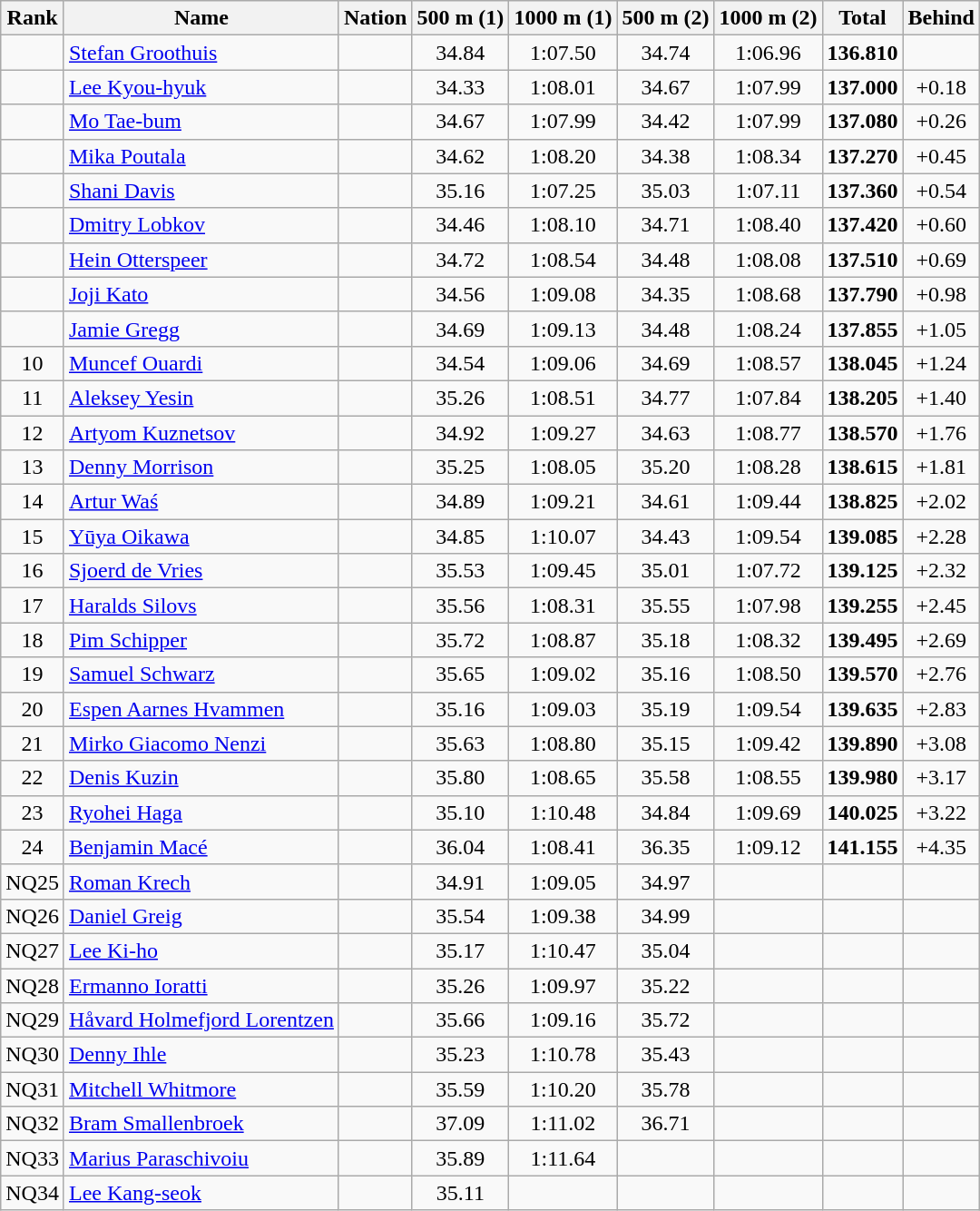<table class="wikitable sortable" style="text-align:center">
<tr>
<th>Rank</th>
<th>Name</th>
<th>Nation</th>
<th>500 m (1)</th>
<th>1000 m (1)</th>
<th>500 m (2)</th>
<th>1000 m (2)</th>
<th>Total</th>
<th>Behind</th>
</tr>
<tr>
<td></td>
<td align=left><a href='#'>Stefan Groothuis</a></td>
<td align=left></td>
<td>34.84</td>
<td>1:07.50</td>
<td>34.74</td>
<td>1:06.96</td>
<td><strong>136.810</strong></td>
<td></td>
</tr>
<tr>
<td></td>
<td align=left><a href='#'>Lee Kyou-hyuk</a></td>
<td align=left></td>
<td>34.33</td>
<td>1:08.01</td>
<td>34.67</td>
<td>1:07.99</td>
<td><strong>137.000</strong></td>
<td>+0.18</td>
</tr>
<tr>
<td></td>
<td align=left><a href='#'>Mo Tae-bum</a></td>
<td align=left></td>
<td>34.67</td>
<td>1:07.99</td>
<td>34.42</td>
<td>1:07.99</td>
<td><strong>137.080</strong></td>
<td>+0.26</td>
</tr>
<tr>
<td></td>
<td align=left><a href='#'>Mika Poutala</a></td>
<td align=left></td>
<td>34.62</td>
<td>1:08.20</td>
<td>34.38</td>
<td>1:08.34</td>
<td><strong>137.270</strong></td>
<td>+0.45</td>
</tr>
<tr>
<td></td>
<td align=left><a href='#'>Shani Davis</a></td>
<td align=left></td>
<td>35.16</td>
<td>1:07.25</td>
<td>35.03</td>
<td>1:07.11</td>
<td><strong>137.360</strong></td>
<td>+0.54</td>
</tr>
<tr>
<td></td>
<td align=left><a href='#'>Dmitry Lobkov</a></td>
<td align=left></td>
<td>34.46</td>
<td>1:08.10</td>
<td>34.71</td>
<td>1:08.40</td>
<td><strong>137.420</strong></td>
<td>+0.60</td>
</tr>
<tr>
<td></td>
<td align=left><a href='#'>Hein Otterspeer</a></td>
<td align=left></td>
<td>34.72</td>
<td>1:08.54</td>
<td>34.48</td>
<td>1:08.08</td>
<td><strong>137.510</strong></td>
<td>+0.69</td>
</tr>
<tr>
<td></td>
<td align=left><a href='#'>Joji Kato</a></td>
<td align=left></td>
<td>34.56</td>
<td>1:09.08</td>
<td>34.35</td>
<td>1:08.68</td>
<td><strong>137.790</strong></td>
<td>+0.98</td>
</tr>
<tr>
<td></td>
<td align=left><a href='#'>Jamie Gregg</a></td>
<td align=left></td>
<td>34.69</td>
<td>1:09.13</td>
<td>34.48</td>
<td>1:08.24</td>
<td><strong>137.855</strong></td>
<td>+1.05</td>
</tr>
<tr>
<td>10</td>
<td align=left><a href='#'>Muncef Ouardi</a></td>
<td align=left></td>
<td>34.54</td>
<td>1:09.06</td>
<td>34.69</td>
<td>1:08.57</td>
<td><strong>138.045</strong></td>
<td>+1.24</td>
</tr>
<tr>
<td>11</td>
<td align=left><a href='#'>Aleksey Yesin</a></td>
<td align=left></td>
<td>35.26</td>
<td>1:08.51</td>
<td>34.77</td>
<td>1:07.84</td>
<td><strong>138.205</strong></td>
<td>+1.40</td>
</tr>
<tr>
<td>12</td>
<td align=left><a href='#'>Artyom Kuznetsov</a></td>
<td align=left></td>
<td>34.92</td>
<td>1:09.27</td>
<td>34.63</td>
<td>1:08.77</td>
<td><strong>138.570</strong></td>
<td>+1.76</td>
</tr>
<tr>
<td>13</td>
<td align=left><a href='#'>Denny Morrison</a></td>
<td align=left></td>
<td>35.25</td>
<td>1:08.05</td>
<td>35.20</td>
<td>1:08.28</td>
<td><strong>138.615</strong></td>
<td>+1.81</td>
</tr>
<tr>
<td>14</td>
<td align=left><a href='#'>Artur Waś</a></td>
<td align=left></td>
<td>34.89</td>
<td>1:09.21</td>
<td>34.61</td>
<td>1:09.44</td>
<td><strong>138.825</strong></td>
<td>+2.02</td>
</tr>
<tr>
<td>15</td>
<td align=left><a href='#'>Yūya Oikawa</a></td>
<td align=left></td>
<td>34.85</td>
<td>1:10.07</td>
<td>34.43</td>
<td>1:09.54</td>
<td><strong>139.085</strong></td>
<td>+2.28</td>
</tr>
<tr>
<td>16</td>
<td align=left><a href='#'>Sjoerd de Vries</a></td>
<td align=left></td>
<td>35.53</td>
<td>1:09.45</td>
<td>35.01</td>
<td>1:07.72</td>
<td><strong>139.125</strong></td>
<td>+2.32</td>
</tr>
<tr>
<td>17</td>
<td align=left><a href='#'>Haralds Silovs</a></td>
<td align=left></td>
<td>35.56</td>
<td>1:08.31</td>
<td>35.55</td>
<td>1:07.98</td>
<td><strong>139.255</strong></td>
<td>+2.45</td>
</tr>
<tr>
<td>18</td>
<td align=left><a href='#'>Pim Schipper</a></td>
<td align=left></td>
<td>35.72</td>
<td>1:08.87</td>
<td>35.18</td>
<td>1:08.32</td>
<td><strong>139.495</strong></td>
<td>+2.69</td>
</tr>
<tr>
<td>19</td>
<td align=left><a href='#'>Samuel Schwarz</a></td>
<td align=left></td>
<td>35.65</td>
<td>1:09.02</td>
<td>35.16</td>
<td>1:08.50</td>
<td><strong>139.570</strong></td>
<td>+2.76</td>
</tr>
<tr>
<td>20</td>
<td align=left><a href='#'>Espen Aarnes Hvammen</a></td>
<td align=left></td>
<td>35.16</td>
<td>1:09.03</td>
<td>35.19</td>
<td>1:09.54</td>
<td><strong>139.635</strong></td>
<td>+2.83</td>
</tr>
<tr>
<td>21</td>
<td align=left><a href='#'>Mirko Giacomo Nenzi</a></td>
<td align=left></td>
<td>35.63</td>
<td>1:08.80</td>
<td>35.15</td>
<td>1:09.42</td>
<td><strong>139.890</strong></td>
<td>+3.08</td>
</tr>
<tr>
<td>22</td>
<td align=left><a href='#'>Denis Kuzin</a></td>
<td align=left></td>
<td>35.80</td>
<td>1:08.65</td>
<td>35.58</td>
<td>1:08.55</td>
<td><strong>139.980</strong></td>
<td>+3.17</td>
</tr>
<tr>
<td>23</td>
<td align=left><a href='#'>Ryohei Haga</a></td>
<td align=left></td>
<td>35.10</td>
<td>1:10.48</td>
<td>34.84</td>
<td>1:09.69</td>
<td><strong>140.025</strong></td>
<td>+3.22</td>
</tr>
<tr>
<td>24</td>
<td align=left><a href='#'>Benjamin Macé</a></td>
<td align=left></td>
<td>36.04</td>
<td>1:08.41</td>
<td>36.35</td>
<td>1:09.12</td>
<td><strong>141.155</strong></td>
<td>+4.35</td>
</tr>
<tr>
<td>NQ25</td>
<td align=left><a href='#'>Roman Krech</a></td>
<td align=left></td>
<td>34.91</td>
<td>1:09.05</td>
<td>34.97</td>
<td></td>
<td></td>
<td></td>
</tr>
<tr>
<td>NQ26</td>
<td align=left><a href='#'>Daniel Greig</a></td>
<td align=left></td>
<td>35.54</td>
<td>1:09.38</td>
<td>34.99</td>
<td></td>
<td></td>
<td></td>
</tr>
<tr>
<td>NQ27</td>
<td align=left><a href='#'>Lee Ki-ho</a></td>
<td align=left></td>
<td>35.17</td>
<td>1:10.47</td>
<td>35.04</td>
<td></td>
<td></td>
<td></td>
</tr>
<tr>
<td>NQ28</td>
<td align=left><a href='#'>Ermanno Ioratti</a></td>
<td align=left></td>
<td>35.26</td>
<td>1:09.97</td>
<td>35.22</td>
<td></td>
<td></td>
<td></td>
</tr>
<tr>
<td>NQ29</td>
<td align=left><a href='#'>Håvard Holmefjord Lorentzen</a></td>
<td align=left></td>
<td>35.66</td>
<td>1:09.16</td>
<td>35.72</td>
<td></td>
<td></td>
<td></td>
</tr>
<tr>
<td>NQ30</td>
<td align=left><a href='#'>Denny Ihle</a></td>
<td align=left></td>
<td>35.23</td>
<td>1:10.78</td>
<td>35.43</td>
<td></td>
<td></td>
<td></td>
</tr>
<tr>
<td>NQ31</td>
<td align=left><a href='#'>Mitchell Whitmore</a></td>
<td align=left></td>
<td>35.59</td>
<td>1:10.20</td>
<td>35.78</td>
<td></td>
<td></td>
<td></td>
</tr>
<tr>
<td>NQ32</td>
<td align=left><a href='#'>Bram Smallenbroek</a></td>
<td align=left></td>
<td>37.09</td>
<td>1:11.02</td>
<td>36.71</td>
<td></td>
<td></td>
<td></td>
</tr>
<tr>
<td>NQ33</td>
<td align=left><a href='#'>Marius Paraschivoiu</a></td>
<td align=left></td>
<td>35.89</td>
<td>1:11.64</td>
<td></td>
<td></td>
<td></td>
<td></td>
</tr>
<tr>
<td>NQ34</td>
<td align=left><a href='#'>Lee Kang-seok</a></td>
<td align=left></td>
<td>35.11</td>
<td></td>
<td></td>
<td></td>
<td></td>
<td></td>
</tr>
</table>
